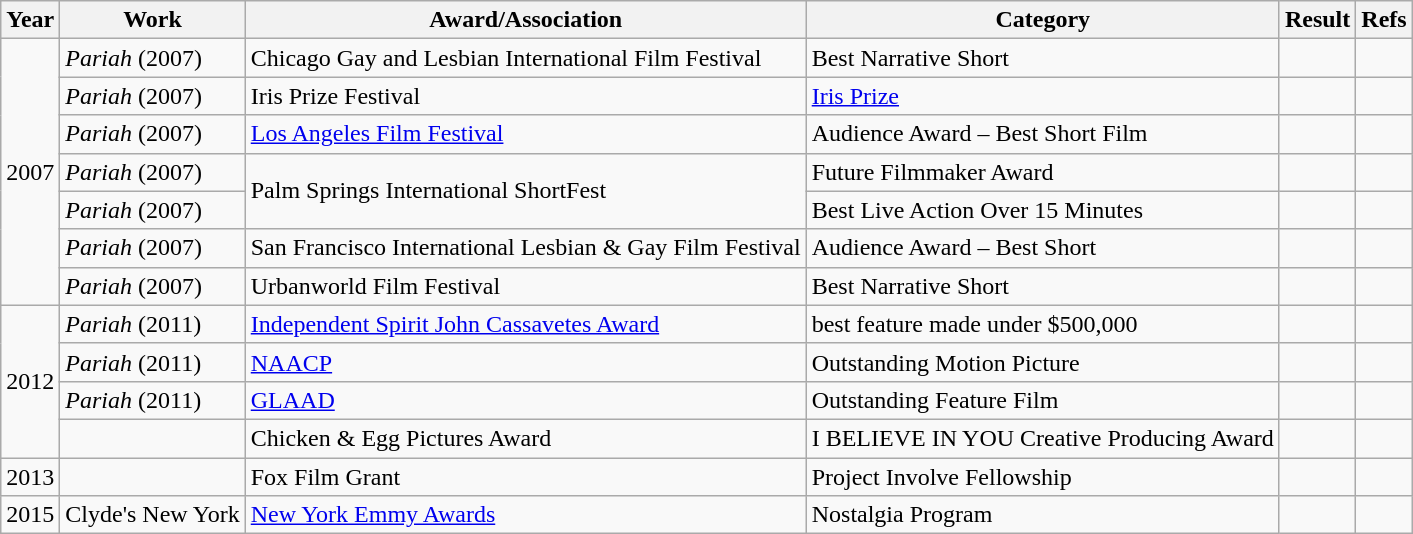<table class="wikitable sortable">
<tr style="text-align:center;">
<th>Year</th>
<th>Work</th>
<th>Award/Association</th>
<th>Category</th>
<th>Result</th>
<th>Refs</th>
</tr>
<tr>
<td rowspan="7">2007</td>
<td><em>Pariah</em> (2007)</td>
<td>Chicago Gay and Lesbian International Film Festival</td>
<td>Best Narrative Short</td>
<td></td>
<td></td>
</tr>
<tr>
<td><em>Pariah</em> (2007)</td>
<td>Iris Prize Festival</td>
<td><a href='#'>Iris Prize</a></td>
<td></td>
<td></td>
</tr>
<tr>
<td><em>Pariah</em> (2007)</td>
<td><a href='#'>Los Angeles Film Festival</a></td>
<td>Audience Award – Best Short Film</td>
<td></td>
<td></td>
</tr>
<tr>
<td><em>Pariah</em> (2007)</td>
<td rowspan="2">Palm Springs International ShortFest</td>
<td>Future Filmmaker Award</td>
<td></td>
<td></td>
</tr>
<tr>
<td><em>Pariah</em> (2007)</td>
<td>Best Live Action Over 15 Minutes</td>
<td></td>
<td></td>
</tr>
<tr>
<td><em>Pariah</em> (2007)</td>
<td>San Francisco International Lesbian & Gay Film Festival</td>
<td>Audience Award – Best Short</td>
<td></td>
<td></td>
</tr>
<tr>
<td><em>Pariah</em> (2007)</td>
<td>Urbanworld Film Festival</td>
<td>Best Narrative Short</td>
<td></td>
<td></td>
</tr>
<tr>
<td rowspan="4">2012</td>
<td><em>Pariah</em> (2011)</td>
<td><a href='#'>Independent Spirit John Cassavetes Award</a></td>
<td>best feature made under $500,000</td>
<td></td>
<td></td>
</tr>
<tr>
<td><em>Pariah</em> (2011)</td>
<td><a href='#'>NAACP</a></td>
<td>Outstanding Motion Picture</td>
<td></td>
<td></td>
</tr>
<tr>
<td><em>Pariah</em> (2011)</td>
<td><a href='#'>GLAAD</a></td>
<td>Outstanding Feature Film</td>
<td></td>
<td></td>
</tr>
<tr>
<td></td>
<td>Chicken & Egg Pictures Award</td>
<td>I BELIEVE IN YOU Creative Producing Award</td>
<td></td>
<td></td>
</tr>
<tr>
<td>2013</td>
<td></td>
<td>Fox Film Grant</td>
<td>Project Involve Fellowship</td>
<td></td>
<td></td>
</tr>
<tr>
<td>2015</td>
<td>Clyde's New York</td>
<td><a href='#'>New York Emmy Awards</a></td>
<td>Nostalgia Program</td>
<td></td>
<td></td>
</tr>
</table>
